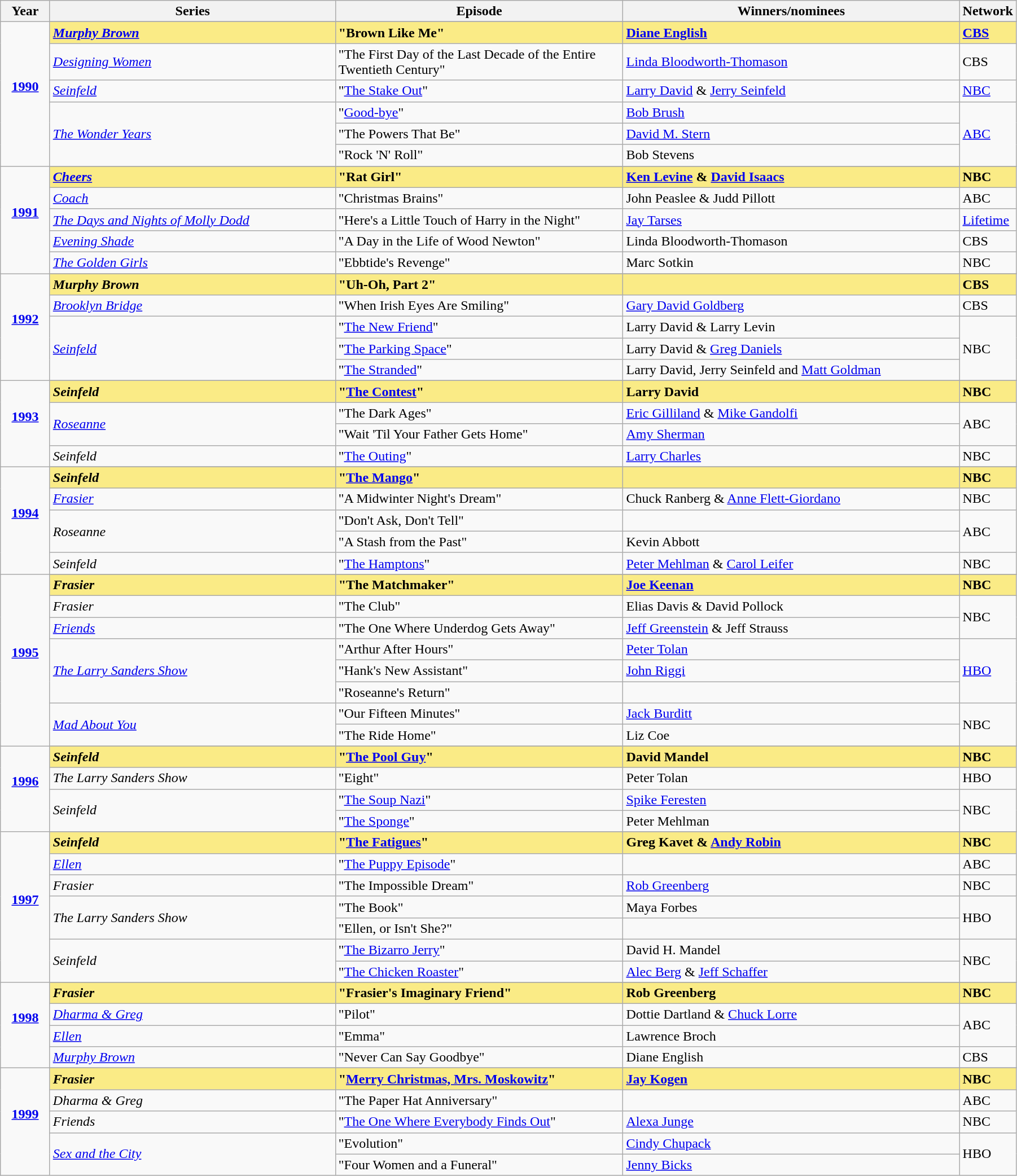<table class="wikitable" width="95%" cellpadding="4">
<tr>
<th width="5%">Year</th>
<th width="30%">Series</th>
<th width="30%">Episode</th>
<th width="40%">Winners/nominees</th>
<th width="10%">Network</th>
</tr>
<tr>
<td rowspan=7 style="text-align:center"><strong><a href='#'>1990</a></strong><br> <br></td>
</tr>
<tr style="background:#FAEB86">
<td><strong><em><a href='#'>Murphy Brown</a></em></strong></td>
<td><strong>"Brown Like Me"</strong></td>
<td><strong><a href='#'>Diane English</a></strong></td>
<td><strong><a href='#'>CBS</a></strong></td>
</tr>
<tr>
<td><em><a href='#'>Designing Women</a></em></td>
<td>"The First Day of the Last Decade of the Entire Twentieth Century"</td>
<td><a href='#'>Linda Bloodworth-Thomason</a></td>
<td>CBS</td>
</tr>
<tr>
<td><em><a href='#'>Seinfeld</a></em></td>
<td>"<a href='#'>The Stake Out</a>"</td>
<td><a href='#'>Larry David</a> & <a href='#'>Jerry Seinfeld</a></td>
<td><a href='#'>NBC</a></td>
</tr>
<tr>
<td rowspan=3><em><a href='#'>The Wonder Years</a></em></td>
<td>"<a href='#'>Good-bye</a>"</td>
<td><a href='#'>Bob Brush</a></td>
<td rowspan=3><a href='#'>ABC</a></td>
</tr>
<tr>
<td>"The Powers That Be"</td>
<td><a href='#'>David M. Stern</a></td>
</tr>
<tr>
<td>"Rock 'N' Roll"</td>
<td>Bob Stevens</td>
</tr>
<tr>
<td rowspan=6 style="text-align:center"><strong><a href='#'>1991</a></strong><br> <br></td>
</tr>
<tr style="background:#FAEB86">
<td><strong><em><a href='#'>Cheers</a></em></strong></td>
<td><strong>"Rat Girl"</strong></td>
<td><strong><a href='#'>Ken Levine</a> & <a href='#'>David Isaacs</a></strong></td>
<td><strong>NBC</strong></td>
</tr>
<tr>
<td><em><a href='#'>Coach</a></em></td>
<td>"Christmas Brains"</td>
<td>John Peaslee & Judd Pillott</td>
<td>ABC</td>
</tr>
<tr>
<td><em><a href='#'>The Days and Nights of Molly Dodd</a></em></td>
<td>"Here's a Little Touch of Harry in the Night"</td>
<td><a href='#'>Jay Tarses</a></td>
<td><a href='#'>Lifetime</a></td>
</tr>
<tr>
<td><em><a href='#'>Evening Shade</a></em></td>
<td>"A Day in the Life of Wood Newton"</td>
<td>Linda Bloodworth-Thomason</td>
<td>CBS</td>
</tr>
<tr>
<td><em><a href='#'>The Golden Girls</a></em></td>
<td>"Ebbtide's Revenge"</td>
<td>Marc Sotkin</td>
<td>NBC</td>
</tr>
<tr>
<td rowspan=6 style="text-align:center"><strong><a href='#'>1992</a></strong><br> <br></td>
</tr>
<tr style="background:#FAEB86">
<td><strong><em>Murphy Brown</em></strong></td>
<td><strong>"Uh-Oh, Part 2"</strong></td>
<td><strong></strong></td>
<td><strong>CBS</strong></td>
</tr>
<tr>
<td><em><a href='#'>Brooklyn Bridge</a></em></td>
<td>"When Irish Eyes Are Smiling"</td>
<td><a href='#'>Gary David Goldberg</a></td>
<td>CBS</td>
</tr>
<tr>
<td rowspan=3><em><a href='#'>Seinfeld</a></em></td>
<td>"<a href='#'>The New Friend</a>"</td>
<td>Larry David & Larry Levin</td>
<td rowspan=3>NBC</td>
</tr>
<tr>
<td>"<a href='#'>The Parking Space</a>"</td>
<td>Larry David & <a href='#'>Greg Daniels</a></td>
</tr>
<tr>
<td>"<a href='#'>The Stranded</a>"</td>
<td>Larry David, Jerry Seinfeld and <a href='#'>Matt Goldman</a></td>
</tr>
<tr>
<td rowspan=5 style="text-align:center"><strong><a href='#'>1993</a></strong><br> <br></td>
</tr>
<tr style="background:#FAEB86">
<td><strong><em>Seinfeld</em></strong></td>
<td><strong>"<a href='#'>The Contest</a>"</strong></td>
<td><strong>Larry David</strong></td>
<td><strong>NBC</strong></td>
</tr>
<tr>
<td rowspan=2><em><a href='#'>Roseanne</a></em></td>
<td>"The Dark Ages"</td>
<td><a href='#'>Eric Gilliland</a> & <a href='#'>Mike Gandolfi</a></td>
<td rowspan=2>ABC</td>
</tr>
<tr>
<td>"Wait 'Til Your Father Gets Home"</td>
<td><a href='#'>Amy Sherman</a></td>
</tr>
<tr>
<td><em>Seinfeld</em></td>
<td>"<a href='#'>The Outing</a>"</td>
<td><a href='#'>Larry Charles</a></td>
<td>NBC</td>
</tr>
<tr>
<td rowspan=6 style="text-align:center"><strong><a href='#'>1994</a></strong><br> <br></td>
</tr>
<tr style="background:#FAEB86">
<td><strong><em>Seinfeld</em></strong></td>
<td><strong>"<a href='#'>The Mango</a>"</strong></td>
<td><strong></strong></td>
<td><strong>NBC</strong></td>
</tr>
<tr>
<td><em><a href='#'>Frasier</a></em></td>
<td>"A Midwinter Night's Dream"</td>
<td>Chuck Ranberg & <a href='#'>Anne Flett-Giordano</a></td>
<td>NBC</td>
</tr>
<tr>
<td rowspan=2><em>Roseanne</em></td>
<td>"Don't Ask, Don't Tell"</td>
<td></td>
<td rowspan=2>ABC</td>
</tr>
<tr>
<td>"A Stash from the Past"</td>
<td>Kevin Abbott</td>
</tr>
<tr>
<td><em>Seinfeld</em></td>
<td>"<a href='#'>The Hamptons</a>"</td>
<td><a href='#'>Peter Mehlman</a> & <a href='#'>Carol Leifer</a></td>
<td>NBC</td>
</tr>
<tr>
<td rowspan=9 style="text-align:center"><strong><a href='#'>1995</a></strong><br> <br></td>
</tr>
<tr style="background:#FAEB86">
<td><strong><em>Frasier</em></strong></td>
<td><strong>"The Matchmaker"</strong></td>
<td><strong><a href='#'>Joe Keenan</a></strong></td>
<td><strong>NBC</strong></td>
</tr>
<tr>
<td><em>Frasier</em></td>
<td>"The Club"</td>
<td>Elias Davis & David Pollock</td>
<td rowspan=2>NBC</td>
</tr>
<tr>
<td><em><a href='#'>Friends</a></em></td>
<td>"The One Where Underdog Gets Away"</td>
<td><a href='#'>Jeff Greenstein</a> & Jeff Strauss</td>
</tr>
<tr>
<td rowspan=3><em><a href='#'>The Larry Sanders Show</a></em></td>
<td>"Arthur After Hours"</td>
<td><a href='#'>Peter Tolan</a></td>
<td rowspan=3><a href='#'>HBO</a></td>
</tr>
<tr>
<td>"Hank's New Assistant"</td>
<td><a href='#'>John Riggi</a></td>
</tr>
<tr>
<td>"Roseanne's Return"</td>
<td></td>
</tr>
<tr>
<td rowspan=2><em><a href='#'>Mad About You</a></em></td>
<td>"Our Fifteen Minutes"</td>
<td><a href='#'>Jack Burditt</a></td>
<td rowspan=2>NBC</td>
</tr>
<tr>
<td>"The Ride Home"</td>
<td>Liz Coe</td>
</tr>
<tr>
<td rowspan=5 style="text-align:center"><strong><a href='#'>1996</a></strong><br> <br></td>
</tr>
<tr style="background:#FAEB86">
<td><strong><em>Seinfeld</em></strong></td>
<td><strong>"<a href='#'>The Pool Guy</a>"</strong></td>
<td><strong>David Mandel</strong></td>
<td><strong>NBC</strong></td>
</tr>
<tr>
<td><em>The Larry Sanders Show</em></td>
<td>"Eight"</td>
<td>Peter Tolan</td>
<td>HBO</td>
</tr>
<tr>
<td rowspan=2><em>Seinfeld</em></td>
<td>"<a href='#'>The Soup Nazi</a>"</td>
<td><a href='#'>Spike Feresten</a></td>
<td rowspan=2>NBC</td>
</tr>
<tr>
<td>"<a href='#'>The Sponge</a>"</td>
<td>Peter Mehlman</td>
</tr>
<tr>
<td rowspan=8 style="text-align:center"><strong><a href='#'>1997</a></strong><br> <br></td>
</tr>
<tr style="background:#FAEB86">
<td><strong><em>Seinfeld</em></strong></td>
<td><strong>"<a href='#'>The Fatigues</a>"</strong></td>
<td><strong>Greg Kavet & <a href='#'>Andy Robin</a></strong></td>
<td><strong>NBC</strong></td>
</tr>
<tr>
<td><em><a href='#'>Ellen</a></em></td>
<td>"<a href='#'>The Puppy Episode</a>"</td>
<td></td>
<td>ABC</td>
</tr>
<tr>
<td><em>Frasier</em></td>
<td>"The Impossible Dream"</td>
<td><a href='#'>Rob Greenberg</a></td>
<td>NBC</td>
</tr>
<tr>
<td rowspan=2><em>The Larry Sanders Show</em></td>
<td>"The Book"</td>
<td>Maya Forbes</td>
<td rowspan=2>HBO</td>
</tr>
<tr>
<td>"Ellen, or Isn't She?"</td>
<td></td>
</tr>
<tr>
<td rowspan=2><em>Seinfeld</em></td>
<td>"<a href='#'>The Bizarro Jerry</a>"</td>
<td>David H. Mandel</td>
<td rowspan=2>NBC</td>
</tr>
<tr>
<td>"<a href='#'>The Chicken Roaster</a>"</td>
<td><a href='#'>Alec Berg</a> & <a href='#'>Jeff Schaffer</a></td>
</tr>
<tr>
<td rowspan=5 style="text-align:center"><strong><a href='#'>1998</a></strong><br> <br></td>
</tr>
<tr style="background:#FAEB86">
<td><strong><em>Frasier</em></strong></td>
<td><strong>"Frasier's Imaginary Friend"</strong></td>
<td><strong>Rob Greenberg</strong></td>
<td><strong>NBC</strong></td>
</tr>
<tr>
<td><em><a href='#'>Dharma & Greg</a></em></td>
<td>"Pilot"</td>
<td>Dottie Dartland & <a href='#'>Chuck Lorre</a></td>
<td rowspan=2>ABC</td>
</tr>
<tr>
<td><em><a href='#'>Ellen</a></em></td>
<td>"Emma"</td>
<td>Lawrence Broch</td>
</tr>
<tr>
<td><em><a href='#'>Murphy Brown</a></em></td>
<td>"Never Can Say Goodbye"</td>
<td>Diane English</td>
<td>CBS</td>
</tr>
<tr>
<td rowspan=6 style="text-align:center"><strong><a href='#'>1999</a></strong><br> <br></td>
</tr>
<tr style="background:#FAEB86">
<td><strong><em>Frasier</em></strong></td>
<td><strong>"<a href='#'>Merry Christmas, Mrs. Moskowitz</a>"</strong></td>
<td><strong><a href='#'>Jay Kogen</a></strong></td>
<td><strong>NBC</strong></td>
</tr>
<tr>
<td><em>Dharma & Greg</em></td>
<td>"The Paper Hat Anniversary"</td>
<td></td>
<td>ABC</td>
</tr>
<tr>
<td><em>Friends</em></td>
<td>"<a href='#'>The One Where Everybody Finds Out</a>"</td>
<td><a href='#'>Alexa Junge</a></td>
<td>NBC</td>
</tr>
<tr>
<td rowspan=2><em><a href='#'>Sex and the City</a></em></td>
<td>"Evolution"</td>
<td><a href='#'>Cindy Chupack</a></td>
<td rowspan=2>HBO</td>
</tr>
<tr>
<td>"Four Women and a Funeral"</td>
<td><a href='#'>Jenny Bicks</a></td>
</tr>
</table>
